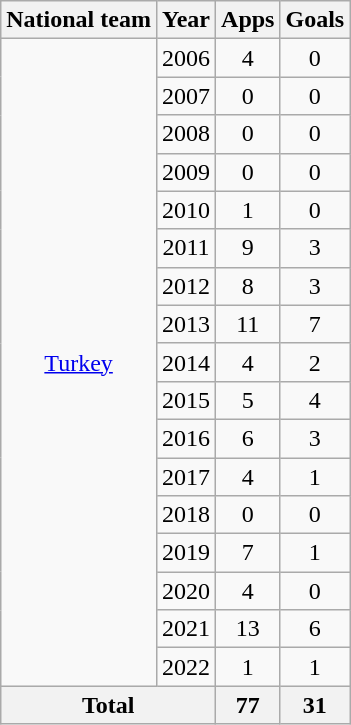<table class="wikitable" style="text-align:center">
<tr>
<th>National team</th>
<th>Year</th>
<th>Apps</th>
<th>Goals</th>
</tr>
<tr>
<td rowspan="17"><a href='#'>Turkey</a></td>
<td>2006</td>
<td>4</td>
<td>0</td>
</tr>
<tr>
<td>2007</td>
<td>0</td>
<td>0</td>
</tr>
<tr>
<td>2008</td>
<td>0</td>
<td>0</td>
</tr>
<tr>
<td>2009</td>
<td>0</td>
<td>0</td>
</tr>
<tr>
<td>2010</td>
<td>1</td>
<td>0</td>
</tr>
<tr>
<td>2011</td>
<td>9</td>
<td>3</td>
</tr>
<tr>
<td>2012</td>
<td>8</td>
<td>3</td>
</tr>
<tr>
<td>2013</td>
<td>11</td>
<td>7</td>
</tr>
<tr>
<td>2014</td>
<td>4</td>
<td>2</td>
</tr>
<tr>
<td>2015</td>
<td>5</td>
<td>4</td>
</tr>
<tr>
<td>2016</td>
<td>6</td>
<td>3</td>
</tr>
<tr>
<td>2017</td>
<td>4</td>
<td>1</td>
</tr>
<tr>
<td>2018</td>
<td>0</td>
<td>0</td>
</tr>
<tr>
<td>2019</td>
<td>7</td>
<td>1</td>
</tr>
<tr>
<td>2020</td>
<td>4</td>
<td>0</td>
</tr>
<tr>
<td>2021</td>
<td>13</td>
<td>6</td>
</tr>
<tr>
<td>2022</td>
<td>1</td>
<td>1</td>
</tr>
<tr>
<th colspan="2">Total</th>
<th>77</th>
<th>31</th>
</tr>
</table>
